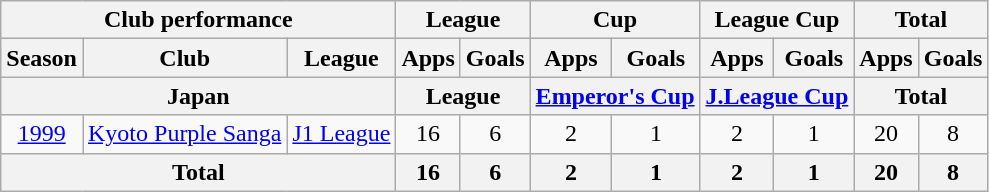<table class="wikitable" style="text-align:center;">
<tr>
<th colspan=3>Club performance</th>
<th colspan=2>League</th>
<th colspan=2>Cup</th>
<th colspan=2>League Cup</th>
<th colspan=2>Total</th>
</tr>
<tr>
<th>Season</th>
<th>Club</th>
<th>League</th>
<th>Apps</th>
<th>Goals</th>
<th>Apps</th>
<th>Goals</th>
<th>Apps</th>
<th>Goals</th>
<th>Apps</th>
<th>Goals</th>
</tr>
<tr>
<th colspan=3>Japan</th>
<th colspan=2>League</th>
<th colspan=2><a href='#'>Emperor's Cup</a></th>
<th colspan=2><a href='#'>J.League Cup</a></th>
<th colspan=2>Total</th>
</tr>
<tr>
<td><a href='#'>1999</a></td>
<td><a href='#'>Kyoto Purple Sanga</a></td>
<td><a href='#'>J1 League</a></td>
<td>16</td>
<td>6</td>
<td>2</td>
<td>1</td>
<td>2</td>
<td>1</td>
<td>20</td>
<td>8</td>
</tr>
<tr>
<th colspan=3>Total</th>
<th>16</th>
<th>6</th>
<th>2</th>
<th>1</th>
<th>2</th>
<th>1</th>
<th>20</th>
<th>8</th>
</tr>
</table>
